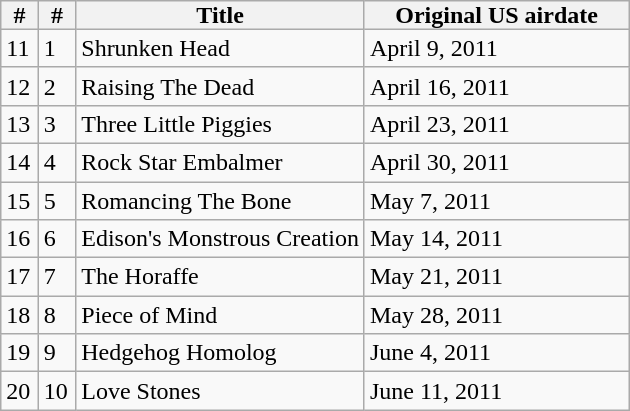<table class=wikitable>
<tr>
<th style="padding: 0px 8px">#</th>
<th style="padding: 0px 8px">#</th>
<th style="padding: 0px 35px">Title</th>
<th style="padding: 0px 20px">Original US airdate</th>
</tr>
<tr>
<td>11</td>
<td>1</td>
<td>Shrunken Head</td>
<td>April 9, 2011</td>
</tr>
<tr>
<td>12</td>
<td>2</td>
<td>Raising The Dead</td>
<td>April 16, 2011</td>
</tr>
<tr>
<td>13</td>
<td>3</td>
<td>Three Little Piggies</td>
<td>April 23, 2011</td>
</tr>
<tr>
<td>14</td>
<td>4</td>
<td>Rock Star Embalmer</td>
<td>April 30, 2011</td>
</tr>
<tr>
<td>15</td>
<td>5</td>
<td>Romancing The Bone</td>
<td>May 7, 2011</td>
</tr>
<tr>
<td>16</td>
<td>6</td>
<td>Edison's Monstrous Creation</td>
<td>May 14, 2011</td>
</tr>
<tr>
<td>17</td>
<td>7</td>
<td>The Horaffe</td>
<td>May 21, 2011</td>
</tr>
<tr>
<td>18</td>
<td>8</td>
<td>Piece of Mind</td>
<td>May 28, 2011</td>
</tr>
<tr>
<td>19</td>
<td>9</td>
<td>Hedgehog Homolog</td>
<td>June 4, 2011</td>
</tr>
<tr>
<td>20</td>
<td>10</td>
<td>Love Stones</td>
<td>June 11, 2011</td>
</tr>
</table>
